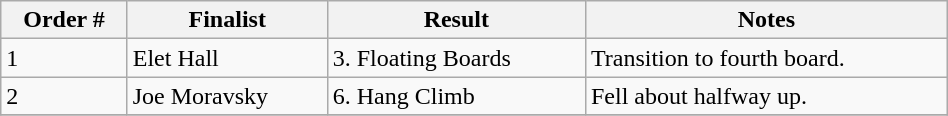<table class="wikitable sortable" width=50%>
<tr>
<th>Order #</th>
<th>Finalist</th>
<th>Result</th>
<th>Notes</th>
</tr>
<tr>
<td>1</td>
<td>Elet Hall</td>
<td>3. Floating Boards</td>
<td>Transition to fourth board.</td>
</tr>
<tr>
<td>2</td>
<td>Joe Moravsky</td>
<td>6. Hang Climb</td>
<td>Fell about halfway up.</td>
</tr>
<tr>
</tr>
</table>
